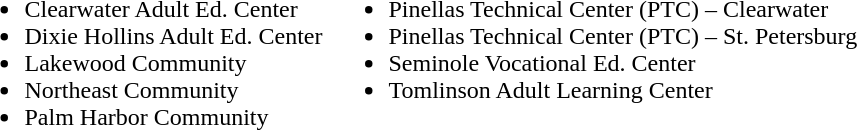<table>
<tr>
<td valign=top><br><ul><li>Clearwater Adult Ed. Center</li><li>Dixie Hollins Adult Ed. Center</li><li>Lakewood Community</li><li>Northeast Community</li><li>Palm Harbor Community</li></ul></td>
<td valign=top><br><ul><li>Pinellas Technical Center (PTC) – Clearwater</li><li>Pinellas Technical Center (PTC) – St. Petersburg</li><li>Seminole Vocational Ed. Center</li><li>Tomlinson Adult Learning Center</li></ul></td>
</tr>
</table>
